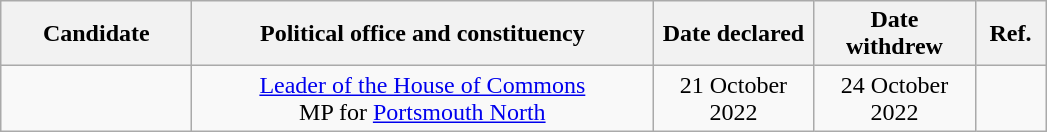<table class="wikitable" style="text-align:center">
<tr>
<th scope="col" style="width: 120px">Candidate</th>
<th scope="col" style="width: 300px">Political office and constituency</th>
<th scope="col" style="width: 100px">Date declared</th>
<th scope="col" style="width: 100px">Date withdrew</th>
<th scope="col" style="width: 40px" ! class="unsortable">Ref.</th>
</tr>
<tr>
<td></td>
<td><a href='#'>Leader of the House of Commons</a> <br>MP for <a href='#'>Portsmouth North</a> </td>
<td>21 October 2022</td>
<td>24 October 2022</td>
<td></td>
</tr>
</table>
